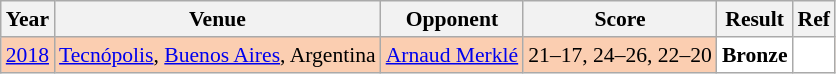<table class="sortable wikitable" style="font-size: 90%;">
<tr>
<th>Year</th>
<th>Venue</th>
<th>Opponent</th>
<th>Score</th>
<th>Result</th>
<th>Ref</th>
</tr>
<tr style="background:#FBCEB1">
<td align="center"><a href='#'>2018</a></td>
<td align="left"><a href='#'>Tecnópolis</a>, <a href='#'>Buenos Aires</a>, Argentina</td>
<td align="left"> <a href='#'>Arnaud Merklé</a></td>
<td align="left">21–17, 24–26, 22–20</td>
<td style="text-align:left; background:white"> <strong>Bronze</strong></td>
<td style="text-align:center; background:white"></td>
</tr>
</table>
